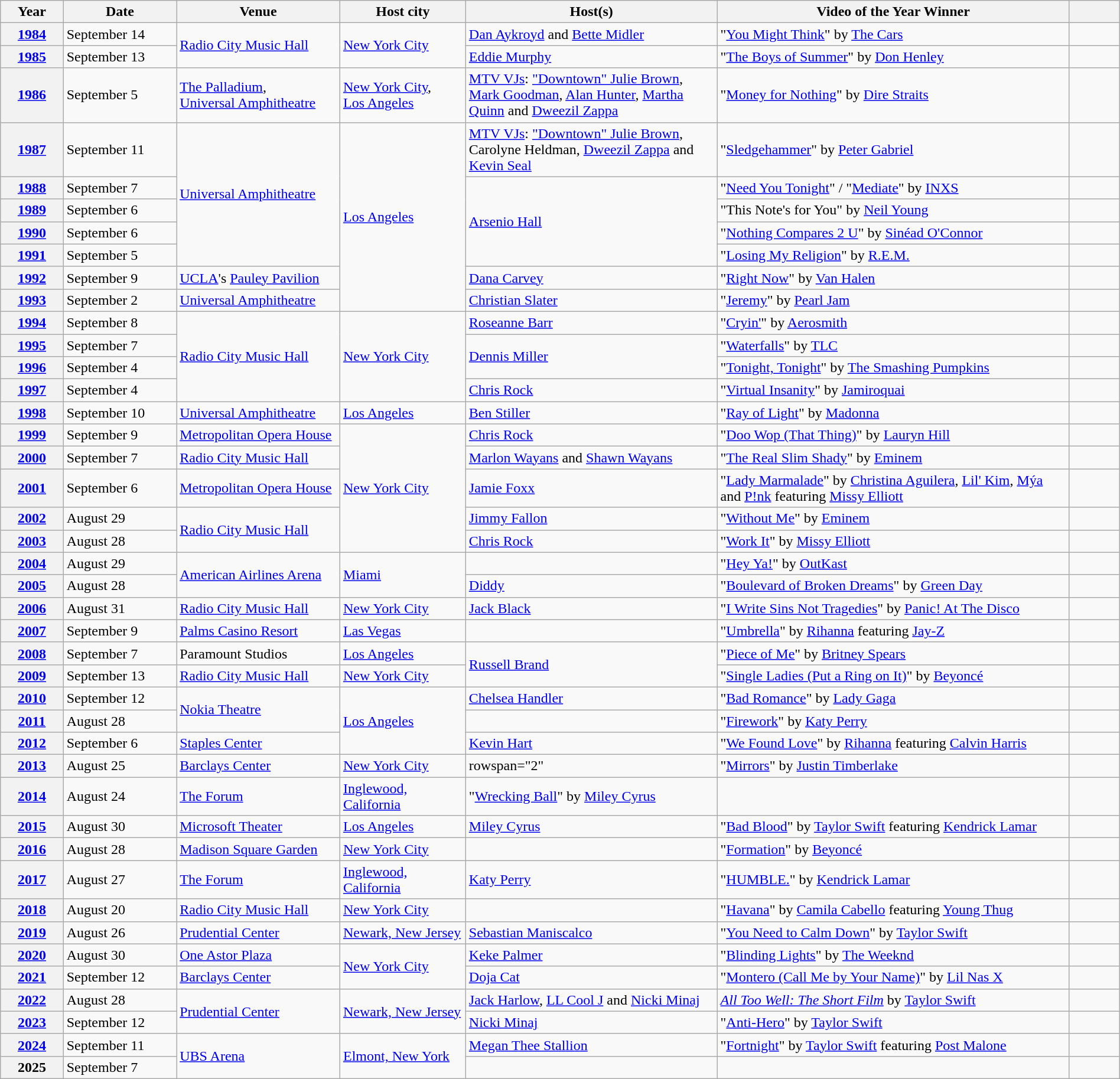<table class="wikitable sortable plainrowheaders" style="width:100%;">
<tr>
<th style="width:5%;">Year</th>
<th style="width:9%;">Date</th>
<th style="width:13%;">Venue</th>
<th style="width:10%;">Host city</th>
<th style="width:20%;">Host(s)</th>
<th style="width:28%;">Video of the Year Winner</th>
<th style="width:4%;" class="unsortable"></th>
</tr>
<tr>
<th scope="row" style="text-align:center;"><a href='#'>1984</a></th>
<td>September 14</td>
<td rowspan="2"><a href='#'>Radio City Music Hall</a></td>
<td rowspan="2"><a href='#'>New York City</a></td>
<td><a href='#'>Dan Aykroyd</a> and <a href='#'>Bette Midler</a></td>
<td>"<a href='#'>You Might Think</a>" by <a href='#'>The Cars</a><br></td>
<td align="center"></td>
</tr>
<tr>
<th scope="row" style="text-align:center;"><a href='#'>1985</a></th>
<td>September 13</td>
<td><a href='#'>Eddie Murphy</a></td>
<td>"<a href='#'>The Boys of Summer</a>" by <a href='#'>Don Henley</a> <br></td>
<td align="center"></td>
</tr>
<tr>
<th scope="row" style="text-align:center;"><a href='#'>1986</a></th>
<td>September 5</td>
<td><a href='#'>The Palladium</a>,<br><a href='#'>Universal Amphitheatre</a></td>
<td><a href='#'>New York City</a>,<br><a href='#'>Los Angeles</a></td>
<td><a href='#'>MTV VJs</a>: <a href='#'>"Downtown" Julie Brown</a>, <a href='#'>Mark Goodman</a>, <a href='#'>Alan Hunter</a>, <a href='#'>Martha Quinn</a> and <a href='#'>Dweezil Zappa</a></td>
<td>"<a href='#'>Money for Nothing</a>" by <a href='#'>Dire Straits</a> <br></td>
<td align="center"></td>
</tr>
<tr>
<th scope="row" style="text-align:center;"><a href='#'>1987</a></th>
<td>September 11</td>
<td rowspan="5"><a href='#'>Universal Amphitheatre</a></td>
<td rowspan="7"><a href='#'>Los Angeles</a></td>
<td><a href='#'>MTV VJs</a>: <a href='#'>"Downtown" Julie Brown</a>, Carolyne Heldman, <a href='#'>Dweezil Zappa</a> and <a href='#'>Kevin Seal</a></td>
<td>"<a href='#'>Sledgehammer</a>" by <a href='#'>Peter Gabriel</a> <br></td>
<td align="center"></td>
</tr>
<tr>
<th scope="row" style="text-align:center;"><a href='#'>1988</a></th>
<td>September 7</td>
<td rowspan="4"><a href='#'>Arsenio Hall</a></td>
<td>"<a href='#'>Need You Tonight</a>" / "<a href='#'>Mediate</a>" by <a href='#'>INXS</a> <br></td>
<td align="center"></td>
</tr>
<tr>
<th scope="row" style="text-align:center;"><a href='#'>1989</a></th>
<td>September 6</td>
<td>"This Note's for You" by <a href='#'>Neil Young</a> <br></td>
<td align="center"></td>
</tr>
<tr>
<th scope="row" style="text-align:center;"><a href='#'>1990</a></th>
<td>September 6</td>
<td>"<a href='#'>Nothing Compares 2 U</a>" by <a href='#'>Sinéad O'Connor</a> <br></td>
<td align="center"></td>
</tr>
<tr>
<th scope="row" style="text-align:center;"><a href='#'>1991</a></th>
<td>September 5</td>
<td>"<a href='#'>Losing My Religion</a>" by <a href='#'>R.E.M.</a> <br></td>
<td align="center"></td>
</tr>
<tr>
<th scope="row" style="text-align:center;"><a href='#'>1992</a></th>
<td>September 9</td>
<td><a href='#'>UCLA</a>'s <a href='#'>Pauley Pavilion</a></td>
<td><a href='#'>Dana Carvey</a></td>
<td>"<a href='#'>Right Now</a>" by <a href='#'>Van Halen</a> <br></td>
<td align="center"></td>
</tr>
<tr>
<th scope="row" style="text-align:center;"><a href='#'>1993</a></th>
<td>September 2</td>
<td><a href='#'>Universal Amphitheatre</a></td>
<td><a href='#'>Christian Slater</a></td>
<td>"<a href='#'>Jeremy</a>" by <a href='#'>Pearl Jam</a> <br></td>
<td align="center"></td>
</tr>
<tr>
<th scope="row" style="text-align:center;"><a href='#'>1994</a></th>
<td>September 8</td>
<td rowspan="4"><a href='#'>Radio City Music Hall</a></td>
<td rowspan="4"><a href='#'>New York City</a></td>
<td><a href='#'>Roseanne Barr</a></td>
<td>"<a href='#'>Cryin'</a>" by <a href='#'>Aerosmith</a> <br></td>
<td align="center"></td>
</tr>
<tr>
<th scope="row" style="text-align:center;"><a href='#'>1995</a></th>
<td>September 7</td>
<td rowspan="2"><a href='#'>Dennis Miller</a></td>
<td>"<a href='#'>Waterfalls</a>" by <a href='#'>TLC</a> <br></td>
<td align="center"></td>
</tr>
<tr>
<th scope="row" style="text-align:center;"><a href='#'>1996</a></th>
<td>September 4</td>
<td>"<a href='#'>Tonight, Tonight</a>" by <a href='#'>The Smashing Pumpkins</a> <br></td>
<td align="center"></td>
</tr>
<tr>
<th scope="row" style="text-align:center;"><a href='#'>1997</a></th>
<td>September 4</td>
<td><a href='#'>Chris Rock</a></td>
<td>"<a href='#'>Virtual Insanity</a>" by <a href='#'>Jamiroquai</a> <br></td>
<td align="center"></td>
</tr>
<tr>
<th scope="row" style="text-align:center;"><a href='#'>1998</a></th>
<td>September 10</td>
<td><a href='#'>Universal Amphitheatre</a></td>
<td><a href='#'>Los Angeles</a></td>
<td><a href='#'>Ben Stiller</a></td>
<td>"<a href='#'>Ray of Light</a>" by <a href='#'>Madonna</a> <br></td>
<td align="center"></td>
</tr>
<tr>
<th scope="row" style="text-align:center;"><a href='#'>1999</a></th>
<td>September 9</td>
<td><a href='#'>Metropolitan Opera House</a></td>
<td rowspan="5"><a href='#'>New York City</a></td>
<td><a href='#'>Chris Rock</a></td>
<td>"<a href='#'>Doo Wop (That Thing)</a>" by <a href='#'>Lauryn Hill</a> <br></td>
<td align="center"></td>
</tr>
<tr>
<th scope="row" style="text-align:center;"><a href='#'>2000</a></th>
<td>September 7</td>
<td><a href='#'>Radio City Music Hall</a></td>
<td><a href='#'>Marlon Wayans</a> and <a href='#'>Shawn Wayans</a></td>
<td>"<a href='#'>The Real Slim Shady</a>" by <a href='#'>Eminem</a> <br></td>
<td align="center"></td>
</tr>
<tr>
<th scope="row" style="text-align:center;"><a href='#'>2001</a></th>
<td>September 6</td>
<td><a href='#'>Metropolitan Opera House</a></td>
<td><a href='#'>Jamie Foxx</a></td>
<td>"<a href='#'>Lady Marmalade</a>" by <a href='#'>Christina Aguilera</a>, <a href='#'>Lil' Kim</a>, <a href='#'>Mýa</a> and <a href='#'>P!nk</a> featuring <a href='#'>Missy Elliott</a> <br></td>
<td align="center"></td>
</tr>
<tr>
<th scope="row" style="text-align:center;"><a href='#'>2002</a></th>
<td>August 29</td>
<td rowspan="2"><a href='#'>Radio City Music Hall</a></td>
<td><a href='#'>Jimmy Fallon</a></td>
<td>"<a href='#'>Without Me</a>" by <a href='#'>Eminem</a> <br></td>
<td align="center"></td>
</tr>
<tr>
<th scope="row" style="text-align:center;"><a href='#'>2003</a></th>
<td>August 28</td>
<td><a href='#'>Chris Rock</a></td>
<td>"<a href='#'>Work It</a>" by <a href='#'>Missy Elliott</a> <br></td>
<td align="center"></td>
</tr>
<tr>
<th scope="row" style="text-align:center;"><a href='#'>2004</a></th>
<td>August 29</td>
<td rowspan="2"><a href='#'>American Airlines Arena</a></td>
<td rowspan="2"><a href='#'>Miami</a></td>
<td></td>
<td>"<a href='#'>Hey Ya!</a>" by <a href='#'>OutKast</a> <br></td>
<td align="center"></td>
</tr>
<tr>
<th scope="row" style="text-align:center;"><a href='#'>2005</a></th>
<td>August 28</td>
<td><a href='#'>Diddy</a></td>
<td>"<a href='#'>Boulevard of Broken Dreams</a>" by <a href='#'>Green Day</a> <br></td>
<td align="center"></td>
</tr>
<tr>
<th scope="row" style="text-align:center;"><a href='#'>2006</a></th>
<td>August 31</td>
<td><a href='#'>Radio City Music Hall</a></td>
<td><a href='#'>New York City</a></td>
<td><a href='#'>Jack Black</a></td>
<td>"<a href='#'>I Write Sins Not Tragedies</a>" by <a href='#'>Panic! At The Disco</a> <br></td>
<td align="center"></td>
</tr>
<tr>
<th scope="row" style="text-align:center;"><a href='#'>2007</a></th>
<td>September 9</td>
<td><a href='#'>Palms Casino Resort</a></td>
<td><a href='#'>Las Vegas</a></td>
<td></td>
<td>"<a href='#'>Umbrella</a>" by <a href='#'>Rihanna</a> featuring <a href='#'>Jay-Z</a> <br></td>
<td align="center"></td>
</tr>
<tr>
<th scope="row" style="text-align:center;"><a href='#'>2008</a></th>
<td>September 7</td>
<td>Paramount Studios</td>
<td><a href='#'>Los Angeles</a></td>
<td rowspan="2"><a href='#'>Russell Brand</a></td>
<td>"<a href='#'>Piece of Me</a>" by <a href='#'>Britney Spears</a> <br></td>
<td align="center"></td>
</tr>
<tr>
<th scope="row" style="text-align:center;"><a href='#'>2009</a></th>
<td>September 13</td>
<td><a href='#'>Radio City Music Hall</a></td>
<td><a href='#'>New York City</a></td>
<td>"<a href='#'>Single Ladies (Put a Ring on It)</a>" by <a href='#'>Beyoncé</a> <br></td>
<td align="center"></td>
</tr>
<tr>
<th scope="row" style="text-align:center;"><a href='#'>2010</a></th>
<td>September 12</td>
<td rowspan="2"><a href='#'>Nokia Theatre</a></td>
<td rowspan="3"><a href='#'>Los Angeles</a></td>
<td><a href='#'>Chelsea Handler</a></td>
<td>"<a href='#'>Bad Romance</a>" by <a href='#'>Lady Gaga</a> <br></td>
<td align="center"></td>
</tr>
<tr>
<th scope="row" style="text-align:center;"><a href='#'>2011</a></th>
<td>August 28</td>
<td></td>
<td>"<a href='#'>Firework</a>" by <a href='#'>Katy Perry</a> <br></td>
<td align="center"></td>
</tr>
<tr>
<th scope="row" style="text-align:center;"><a href='#'>2012</a></th>
<td>September 6</td>
<td><a href='#'>Staples Center</a></td>
<td><a href='#'>Kevin Hart</a></td>
<td>"<a href='#'>We Found Love</a>" by <a href='#'>Rihanna</a> featuring <a href='#'>Calvin Harris</a> <br></td>
<td align="center"></td>
</tr>
<tr>
<th scope="row" style="text-align:center;"><a href='#'>2013</a></th>
<td>August 25</td>
<td><a href='#'>Barclays Center</a></td>
<td><a href='#'>New York City</a></td>
<td>rowspan="2" </td>
<td>"<a href='#'>Mirrors</a>" by <a href='#'>Justin Timberlake</a> <br></td>
<td align="center"></td>
</tr>
<tr>
<th scope="row" style="text-align:center;"><a href='#'>2014</a></th>
<td>August 24</td>
<td><a href='#'>The Forum</a></td>
<td><a href='#'>Inglewood, California</a></td>
<td>"<a href='#'>Wrecking Ball</a>" by <a href='#'>Miley Cyrus</a> <br></td>
<td align="center"></td>
</tr>
<tr>
<th scope="row" style="text-align:center;"><a href='#'>2015</a></th>
<td>August 30</td>
<td><a href='#'>Microsoft Theater</a></td>
<td><a href='#'>Los Angeles</a></td>
<td><a href='#'>Miley Cyrus</a></td>
<td>"<a href='#'>Bad Blood</a>" by <a href='#'>Taylor Swift</a> featuring <a href='#'>Kendrick Lamar</a> <br></td>
<td align="center"></td>
</tr>
<tr>
<th scope="row" style="text-align:center;"><a href='#'>2016</a></th>
<td>August 28</td>
<td><a href='#'>Madison Square Garden</a></td>
<td><a href='#'>New York City</a></td>
<td></td>
<td>"<a href='#'>Formation</a>" by <a href='#'>Beyoncé</a> <br></td>
<td align="center"></td>
</tr>
<tr>
<th scope="row" style="text-align:center;"><a href='#'>2017</a></th>
<td>August 27</td>
<td><a href='#'>The Forum</a></td>
<td><a href='#'>Inglewood, California</a></td>
<td><a href='#'>Katy Perry</a></td>
<td>"<a href='#'>HUMBLE.</a>" by <a href='#'>Kendrick Lamar</a> <br></td>
<td align="center"></td>
</tr>
<tr>
<th scope="row" style="text-align:center;"><a href='#'>2018</a></th>
<td>August 20</td>
<td><a href='#'>Radio City Music Hall</a></td>
<td><a href='#'>New York City</a></td>
<td></td>
<td>"<a href='#'>Havana</a>" by <a href='#'>Camila Cabello</a> featuring <a href='#'>Young Thug</a> <br></td>
<td align="center"></td>
</tr>
<tr>
<th scope="row" style="text-align:center;"><a href='#'>2019</a></th>
<td>August 26</td>
<td><a href='#'>Prudential Center</a></td>
<td><a href='#'>Newark, New Jersey</a></td>
<td><a href='#'>Sebastian Maniscalco</a></td>
<td>"<a href='#'>You Need to Calm Down</a>" by <a href='#'>Taylor Swift</a> <br></td>
<td align="center"></td>
</tr>
<tr>
<th scope="row" style="text-align:center;"><a href='#'>2020</a></th>
<td>August 30</td>
<td><a href='#'>One Astor Plaza</a></td>
<td rowspan="2"><a href='#'>New York City</a></td>
<td><a href='#'>Keke Palmer</a></td>
<td>"<a href='#'>Blinding Lights</a>" by <a href='#'>The Weeknd</a> <br></td>
<td align="center"></td>
</tr>
<tr>
<th scope="row" style="text-align:center;"><a href='#'>2021</a></th>
<td>September 12</td>
<td><a href='#'>Barclays Center</a></td>
<td><a href='#'>Doja Cat</a></td>
<td>"<a href='#'>Montero (Call Me by Your Name)</a>" by <a href='#'>Lil Nas X</a> <br></td>
<td align="center"></td>
</tr>
<tr>
<th scope="row" style="text-align:center;"><a href='#'>2022</a></th>
<td>August 28</td>
<td rowspan="2"><a href='#'>Prudential Center</a></td>
<td rowspan="2"><a href='#'>Newark, New Jersey</a></td>
<td><a href='#'>Jack Harlow</a>, <a href='#'>LL Cool J</a> and <a href='#'>Nicki Minaj</a></td>
<td><em><a href='#'>All Too Well: The Short Film</a></em> by <a href='#'>Taylor Swift</a> <br></td>
<td align="center"></td>
</tr>
<tr>
<th scope="row" style="text-align:center;"><a href='#'>2023</a></th>
<td>September 12</td>
<td><a href='#'>Nicki Minaj</a></td>
<td>"<a href='#'>Anti-Hero</a>" by <a href='#'>Taylor Swift</a> <br></td>
<td align="center"></td>
</tr>
<tr>
<th scope="row" style="text-align:center;"><a href='#'>2024</a></th>
<td>September 11</td>
<td rowspan="2"><a href='#'>UBS Arena</a></td>
<td rowspan="2"><a href='#'>Elmont, New York</a></td>
<td><a href='#'>Megan Thee Stallion</a></td>
<td>"<a href='#'>Fortnight</a>" by <a href='#'>Taylor Swift</a> featuring <a href='#'>Post Malone</a>  <br></td>
<td align="center"></td>
</tr>
<tr>
<th scope="row" style="text-align:center;">2025</th>
<td>September 7</td>
<td></td>
<td></td>
<td align="center"></td>
</tr>
</table>
